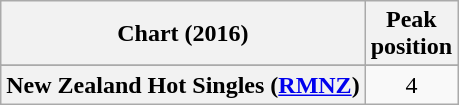<table class="wikitable sortable plainrowheaders" style="text-align:center">
<tr>
<th scope="col">Chart (2016)</th>
<th scope="col">Peak<br>position</th>
</tr>
<tr>
</tr>
<tr>
</tr>
<tr>
<th scope="row">New Zealand Hot Singles (<a href='#'>RMNZ</a>)</th>
<td>4</td>
</tr>
</table>
